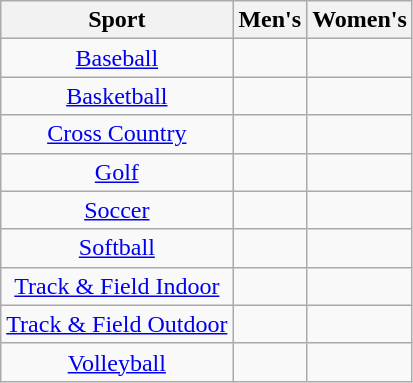<table class="wikitable" style="text-align:center">
<tr>
<th>Sport</th>
<th>Men's</th>
<th>Women's</th>
</tr>
<tr>
<td><a href='#'>Baseball</a></td>
<td></td>
<td></td>
</tr>
<tr>
<td><a href='#'>Basketball</a></td>
<td></td>
<td></td>
</tr>
<tr>
<td><a href='#'>Cross Country</a></td>
<td></td>
<td></td>
</tr>
<tr>
<td><a href='#'>Golf</a></td>
<td></td>
<td></td>
</tr>
<tr>
<td><a href='#'>Soccer</a></td>
<td></td>
<td></td>
</tr>
<tr>
<td><a href='#'>Softball</a></td>
<td></td>
<td></td>
</tr>
<tr>
<td><a href='#'>Track & Field Indoor</a></td>
<td></td>
<td></td>
</tr>
<tr>
<td><a href='#'>Track & Field Outdoor</a></td>
<td></td>
<td></td>
</tr>
<tr>
<td><a href='#'>Volleyball</a></td>
<td></td>
<td></td>
</tr>
</table>
